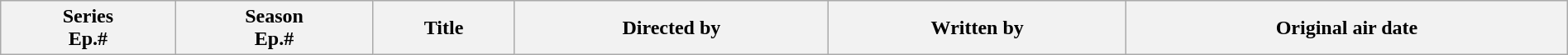<table class="wikitable plainrowheaders" style="width:100%; margin:auto;">
<tr>
<th>Series<br>Ep.#</th>
<th>Season<br>Ep.#</th>
<th>Title</th>
<th>Directed by</th>
<th>Written by</th>
<th>Original air date<br>










</th>
</tr>
</table>
